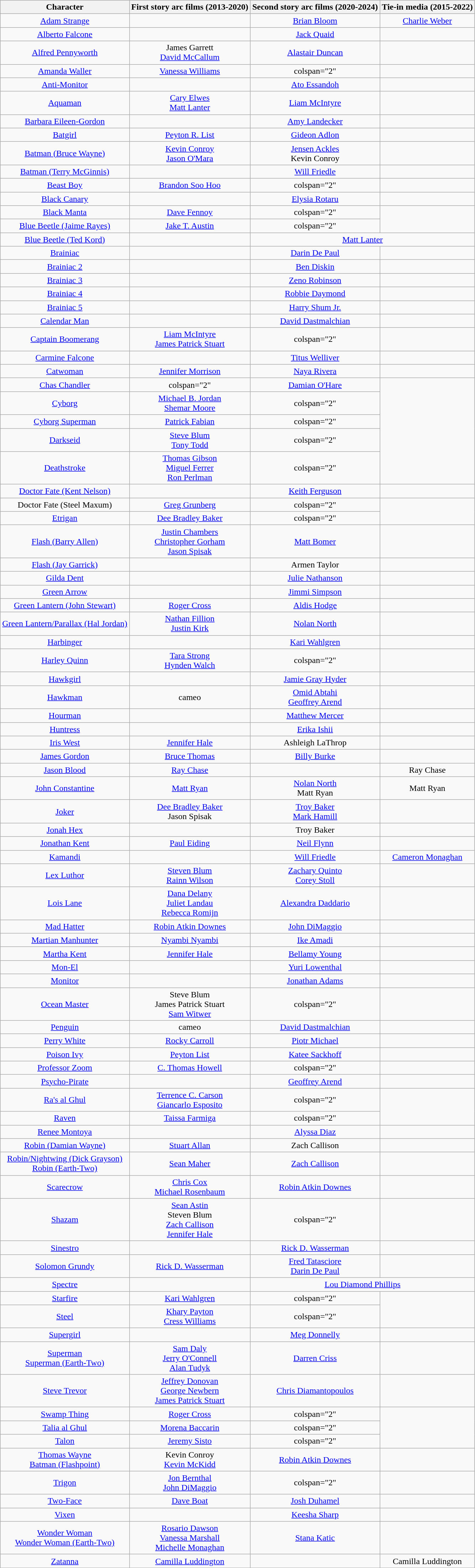<table class="wikitable" style="text-align:center;">
<tr>
<th>Character</th>
<th>First story arc films (2013-2020)</th>
<th>Second story arc films (2020-2024)</th>
<th>Tie-in media (2015-2022)</th>
</tr>
<tr>
<td><a href='#'>Adam Strange</a></td>
<td></td>
<td><a href='#'>Brian Bloom</a></td>
<td><a href='#'>Charlie Weber</a></td>
</tr>
<tr>
<td><a href='#'>Alberto Falcone</a></td>
<td></td>
<td><a href='#'>Jack Quaid</a></td>
<td></td>
</tr>
<tr>
<td><a href='#'>Alfred Pennyworth</a></td>
<td>James Garrett<br><a href='#'>David McCallum</a></td>
<td><a href='#'>Alastair Duncan</a></td>
<td></td>
</tr>
<tr>
<td><a href='#'>Amanda Waller</a></td>
<td><a href='#'>Vanessa Williams</a></td>
<td>colspan="2" </td>
</tr>
<tr>
<td><a href='#'>Anti-Monitor</a></td>
<td></td>
<td><a href='#'>Ato Essandoh</a></td>
<td></td>
</tr>
<tr>
<td><a href='#'>Aquaman</a></td>
<td><a href='#'>Cary Elwes</a><br><a href='#'>Matt Lanter</a></td>
<td><a href='#'>Liam McIntyre</a></td>
<td></td>
</tr>
<tr>
<td><a href='#'>Barbara Eileen-Gordon</a></td>
<td></td>
<td><a href='#'>Amy Landecker</a></td>
<td></td>
</tr>
<tr>
<td><a href='#'>Batgirl</a></td>
<td><a href='#'>Peyton R. List</a></td>
<td><a href='#'>Gideon Adlon</a></td>
<td></td>
</tr>
<tr>
<td><a href='#'>Batman (Bruce Wayne)</a></td>
<td><a href='#'>Kevin Conroy</a><br><a href='#'>Jason O'Mara</a></td>
<td><a href='#'>Jensen Ackles</a><br>Kevin Conroy</td>
<td></td>
</tr>
<tr>
<td><a href='#'>Batman (Terry McGinnis)</a></td>
<td></td>
<td><a href='#'>Will Friedle</a></td>
<td></td>
</tr>
<tr>
<td><a href='#'>Beast Boy</a></td>
<td><a href='#'>Brandon Soo Hoo</a></td>
<td>colspan="2" </td>
</tr>
<tr>
<td><a href='#'>Black Canary</a></td>
<td></td>
<td><a href='#'>Elysia Rotaru</a></td>
<td></td>
</tr>
<tr>
<td><a href='#'>Black Manta</a></td>
<td><a href='#'>Dave Fennoy</a></td>
<td>colspan="2" </td>
</tr>
<tr>
<td><a href='#'>Blue Beetle (Jaime Rayes)</a></td>
<td><a href='#'>Jake T. Austin</a></td>
<td>colspan="2" </td>
</tr>
<tr>
<td><a href='#'>Blue Beetle (Ted Kord)</a></td>
<td></td>
<td colspan="2"><a href='#'>Matt Lanter</a></td>
</tr>
<tr>
<td><a href='#'>Brainiac</a></td>
<td></td>
<td><a href='#'>Darin De Paul</a></td>
<td></td>
</tr>
<tr>
<td><a href='#'>Brainiac 2</a></td>
<td></td>
<td><a href='#'>Ben Diskin</a></td>
<td></td>
</tr>
<tr>
<td><a href='#'>Brainiac 3</a></td>
<td></td>
<td><a href='#'>Zeno Robinson</a></td>
<td></td>
</tr>
<tr>
<td><a href='#'>Brainiac 4</a></td>
<td></td>
<td><a href='#'>Robbie Daymond</a></td>
<td></td>
</tr>
<tr>
<td><a href='#'>Brainiac 5</a></td>
<td></td>
<td><a href='#'>Harry Shum Jr.</a></td>
<td></td>
</tr>
<tr>
<td><a href='#'>Calendar Man</a></td>
<td></td>
<td><a href='#'>David Dastmalchian</a></td>
<td></td>
</tr>
<tr>
<td><a href='#'>Captain Boomerang</a></td>
<td><a href='#'>Liam McIntyre</a><br><a href='#'>James Patrick Stuart</a></td>
<td>colspan="2" </td>
</tr>
<tr>
<td><a href='#'>Carmine Falcone</a></td>
<td></td>
<td><a href='#'>Titus Welliver</a></td>
<td></td>
</tr>
<tr>
<td><a href='#'>Catwoman</a></td>
<td><a href='#'>Jennifer Morrison</a></td>
<td><a href='#'>Naya Rivera</a></td>
<td></td>
</tr>
<tr>
<td><a href='#'>Chas Chandler</a></td>
<td>colspan="2" </td>
<td><a href='#'>Damian O'Hare</a></td>
</tr>
<tr>
<td><a href='#'>Cyborg</a></td>
<td><a href='#'>Michael B. Jordan</a><br><a href='#'>Shemar Moore</a></td>
<td>colspan="2" </td>
</tr>
<tr>
<td><a href='#'>Cyborg Superman</a></td>
<td><a href='#'>Patrick Fabian</a></td>
<td>colspan="2" </td>
</tr>
<tr>
<td><a href='#'>Darkseid</a></td>
<td><a href='#'>Steve Blum</a><br><a href='#'>Tony Todd</a></td>
<td>colspan="2" </td>
</tr>
<tr>
<td><a href='#'>Deathstroke</a></td>
<td><a href='#'>Thomas Gibson</a><br><a href='#'>Miguel Ferrer</a><br><a href='#'>Ron Perlman</a></td>
<td>colspan="2" </td>
</tr>
<tr>
<td><a href='#'>Doctor Fate (Kent Nelson)</a></td>
<td></td>
<td><a href='#'>Keith Ferguson</a></td>
<td></td>
</tr>
<tr>
<td>Doctor Fate (Steel Maxum)</td>
<td><a href='#'>Greg Grunberg</a></td>
<td>colspan="2" </td>
</tr>
<tr>
<td><a href='#'>Etrigan</a></td>
<td><a href='#'>Dee Bradley Baker</a></td>
<td>colspan="2" </td>
</tr>
<tr>
<td><a href='#'>Flash (Barry Allen)</a></td>
<td><a href='#'>Justin Chambers</a><br><a href='#'>Christopher Gorham</a><br><a href='#'>Jason Spisak</a></td>
<td><a href='#'>Matt Bomer</a></td>
<td></td>
</tr>
<tr>
<td><a href='#'>Flash (Jay Garrick)</a></td>
<td></td>
<td>Armen Taylor</td>
<td></td>
</tr>
<tr>
<td><a href='#'>Gilda Dent</a></td>
<td></td>
<td><a href='#'>Julie Nathanson</a></td>
<td></td>
</tr>
<tr>
<td><a href='#'>Green Arrow</a></td>
<td></td>
<td><a href='#'>Jimmi Simpson</a></td>
<td></td>
</tr>
<tr>
<td><a href='#'>Green Lantern (John Stewart)</a></td>
<td><a href='#'>Roger Cross</a></td>
<td><a href='#'>Aldis Hodge</a></td>
<td></td>
</tr>
<tr>
<td><a href='#'>Green Lantern/Parallax (Hal Jordan)</a></td>
<td><a href='#'>Nathan Fillion</a><br><a href='#'>Justin Kirk</a></td>
<td><a href='#'>Nolan North</a></td>
<td></td>
</tr>
<tr>
<td><a href='#'>Harbinger</a></td>
<td></td>
<td><a href='#'>Kari Wahlgren</a></td>
<td></td>
</tr>
<tr>
<td><a href='#'>Harley Quinn</a></td>
<td><a href='#'>Tara Strong</a><br><a href='#'>Hynden Walch</a></td>
<td>colspan="2" </td>
</tr>
<tr>
<td><a href='#'>Hawkgirl</a></td>
<td></td>
<td><a href='#'>Jamie Gray Hyder</a></td>
<td></td>
</tr>
<tr>
<td><a href='#'>Hawkman</a></td>
<td>cameo</td>
<td><a href='#'>Omid Abtahi</a><br><a href='#'>Geoffrey Arend</a></td>
<td></td>
</tr>
<tr>
<td><a href='#'>Hourman</a></td>
<td></td>
<td><a href='#'>Matthew Mercer</a></td>
<td></td>
</tr>
<tr>
<td><a href='#'>Huntress</a></td>
<td></td>
<td><a href='#'>Erika Ishii</a></td>
<td></td>
</tr>
<tr>
<td><a href='#'>Iris West</a></td>
<td><a href='#'>Jennifer Hale</a></td>
<td>Ashleigh LaThrop</td>
<td></td>
</tr>
<tr>
<td><a href='#'>James Gordon</a></td>
<td><a href='#'>Bruce Thomas</a></td>
<td><a href='#'>Billy Burke</a></td>
<td></td>
</tr>
<tr>
<td><a href='#'>Jason Blood</a></td>
<td><a href='#'>Ray Chase</a></td>
<td></td>
<td>Ray Chase</td>
</tr>
<tr>
<td><a href='#'>John Constantine</a></td>
<td><a href='#'>Matt Ryan</a></td>
<td><a href='#'>Nolan North</a><br>Matt Ryan</td>
<td>Matt Ryan</td>
</tr>
<tr>
<td><a href='#'>Joker</a></td>
<td><a href='#'>Dee Bradley Baker</a><br>Jason Spisak</td>
<td><a href='#'>Troy Baker</a><br><a href='#'>Mark Hamill</a></td>
<td></td>
</tr>
<tr>
<td><a href='#'>Jonah Hex</a></td>
<td></td>
<td>Troy Baker</td>
<td></td>
</tr>
<tr>
<td><a href='#'>Jonathan Kent</a></td>
<td><a href='#'>Paul Eiding</a></td>
<td><a href='#'>Neil Flynn</a></td>
<td></td>
</tr>
<tr>
<td><a href='#'>Kamandi</a></td>
<td></td>
<td><a href='#'>Will Friedle</a></td>
<td><a href='#'>Cameron Monaghan</a></td>
</tr>
<tr>
<td><a href='#'>Lex Luthor</a></td>
<td><a href='#'>Steven Blum</a><br><a href='#'>Rainn Wilson</a></td>
<td><a href='#'>Zachary Quinto</a><br><a href='#'>Corey Stoll</a></td>
<td></td>
</tr>
<tr>
<td><a href='#'>Lois Lane</a></td>
<td><a href='#'>Dana Delany</a><br><a href='#'>Juliet Landau</a><br><a href='#'>Rebecca Romijn</a></td>
<td><a href='#'>Alexandra Daddario</a></td>
<td></td>
</tr>
<tr>
<td><a href='#'>Mad Hatter</a></td>
<td><a href='#'>Robin Atkin Downes</a></td>
<td><a href='#'>John DiMaggio</a></td>
<td></td>
</tr>
<tr>
<td><a href='#'>Martian Manhunter</a></td>
<td><a href='#'>Nyambi Nyambi</a></td>
<td><a href='#'>Ike Amadi</a></td>
<td></td>
</tr>
<tr>
<td><a href='#'>Martha Kent</a></td>
<td><a href='#'>Jennifer Hale</a></td>
<td><a href='#'>Bellamy Young</a></td>
<td></td>
</tr>
<tr>
<td><a href='#'>Mon-El</a></td>
<td></td>
<td><a href='#'>Yuri Lowenthal</a></td>
<td></td>
</tr>
<tr>
<td><a href='#'>Monitor</a></td>
<td></td>
<td><a href='#'>Jonathan Adams</a></td>
<td></td>
</tr>
<tr>
<td><a href='#'>Ocean Master</a></td>
<td>Steve Blum<br>James Patrick Stuart<br><a href='#'>Sam Witwer</a></td>
<td>colspan="2" </td>
</tr>
<tr>
<td><a href='#'>Penguin</a></td>
<td>cameo</td>
<td><a href='#'>David Dastmalchian</a></td>
<td></td>
</tr>
<tr>
<td><a href='#'>Perry White</a></td>
<td><a href='#'>Rocky Carroll</a></td>
<td><a href='#'>Piotr Michael</a></td>
<td></td>
</tr>
<tr>
<td><a href='#'>Poison Ivy</a></td>
<td><a href='#'>Peyton List</a></td>
<td><a href='#'>Katee Sackhoff</a></td>
<td></td>
</tr>
<tr>
<td><a href='#'>Professor Zoom</a></td>
<td><a href='#'>C. Thomas Howell</a></td>
<td>colspan="2" </td>
</tr>
<tr>
<td><a href='#'>Psycho-Pirate</a></td>
<td></td>
<td><a href='#'>Geoffrey Arend</a></td>
<td></td>
</tr>
<tr>
<td><a href='#'>Ra's al Ghul</a></td>
<td><a href='#'>Terrence C. Carson</a><br><a href='#'>Giancarlo Esposito</a></td>
<td>colspan="2" </td>
</tr>
<tr>
<td><a href='#'>Raven</a></td>
<td><a href='#'>Taissa Farmiga</a></td>
<td>colspan="2" </td>
</tr>
<tr>
<td><a href='#'>Renee Montoya</a></td>
<td></td>
<td><a href='#'>Alyssa Diaz</a></td>
<td></td>
</tr>
<tr>
<td><a href='#'>Robin (Damian Wayne)</a></td>
<td><a href='#'>Stuart Allan</a></td>
<td>Zach Callison</td>
<td></td>
</tr>
<tr>
<td><a href='#'>Robin/Nightwing (Dick Grayson)</a><br><a href='#'>Robin (Earth-Two)</a></td>
<td><a href='#'>Sean Maher</a></td>
<td><a href='#'>Zach Callison</a></td>
<td></td>
</tr>
<tr>
<td><a href='#'>Scarecrow</a></td>
<td><a href='#'>Chris Cox</a><br><a href='#'>Michael Rosenbaum</a></td>
<td><a href='#'>Robin Atkin Downes</a></td>
<td></td>
</tr>
<tr>
<td><a href='#'>Shazam</a></td>
<td><a href='#'>Sean Astin</a><br>Steven Blum<br><a href='#'>Zach Callison</a><br><a href='#'>Jennifer Hale</a></td>
<td>colspan="2" </td>
</tr>
<tr>
<td><a href='#'>Sinestro</a></td>
<td></td>
<td><a href='#'>Rick D. Wasserman</a></td>
<td></td>
</tr>
<tr>
<td><a href='#'>Solomon Grundy</a></td>
<td><a href='#'>Rick D. Wasserman</a></td>
<td><a href='#'>Fred Tatasciore</a><br><a href='#'>Darin De Paul</a></td>
<td></td>
</tr>
<tr>
<td><a href='#'>Spectre</a></td>
<td></td>
<td colspan="2"><a href='#'>Lou Diamond Phillips</a></td>
</tr>
<tr>
<td><a href='#'>Starfire</a></td>
<td><a href='#'>Kari Wahlgren</a></td>
<td>colspan="2" </td>
</tr>
<tr>
<td><a href='#'>Steel</a></td>
<td><a href='#'>Khary Payton</a><br><a href='#'>Cress Williams</a></td>
<td>colspan="2" </td>
</tr>
<tr>
<td><a href='#'>Supergirl</a></td>
<td></td>
<td><a href='#'>Meg Donnelly</a></td>
<td></td>
</tr>
<tr>
<td><a href='#'>Superman</a><br><a href='#'>Superman (Earth-Two)</a></td>
<td><a href='#'>Sam Daly</a><br><a href='#'>Jerry O'Connell</a><br><a href='#'>Alan Tudyk</a></td>
<td><a href='#'>Darren Criss</a></td>
<td></td>
</tr>
<tr>
<td><a href='#'>Steve Trevor</a></td>
<td><a href='#'>Jeffrey Donovan</a><br><a href='#'>George Newbern</a><br><a href='#'>James Patrick Stuart</a></td>
<td><a href='#'>Chris Diamantopoulos</a></td>
<td></td>
</tr>
<tr>
<td><a href='#'>Swamp Thing</a></td>
<td><a href='#'>Roger Cross</a></td>
<td>colspan="2" </td>
</tr>
<tr>
<td><a href='#'>Talia al Ghul</a></td>
<td><a href='#'>Morena Baccarin</a></td>
<td>colspan="2" </td>
</tr>
<tr>
<td><a href='#'>Talon</a></td>
<td><a href='#'>Jeremy Sisto</a></td>
<td>colspan="2" </td>
</tr>
<tr>
<td><a href='#'>Thomas Wayne</a><br><a href='#'>Batman (Flashpoint)</a></td>
<td>Kevin Conroy<br><a href='#'>Kevin McKidd</a></td>
<td><a href='#'>Robin Atkin Downes</a></td>
<td></td>
</tr>
<tr>
<td><a href='#'>Trigon</a></td>
<td><a href='#'>Jon Bernthal</a><br><a href='#'>John DiMaggio</a></td>
<td>colspan="2" </td>
</tr>
<tr>
<td><a href='#'>Two-Face</a></td>
<td><a href='#'>Dave Boat</a></td>
<td><a href='#'>Josh Duhamel</a></td>
<td></td>
</tr>
<tr>
<td><a href='#'>Vixen</a></td>
<td></td>
<td><a href='#'>Keesha Sharp</a></td>
<td></td>
</tr>
<tr>
<td><a href='#'>Wonder Woman</a><br><a href='#'>Wonder Woman (Earth-Two)</a></td>
<td><a href='#'>Rosario Dawson</a><br><a href='#'>Vanessa Marshall</a><br><a href='#'>Michelle Monaghan</a></td>
<td><a href='#'>Stana Katic</a></td>
<td></td>
</tr>
<tr>
<td><a href='#'>Zatanna</a></td>
<td><a href='#'>Camilla Luddington</a></td>
<td></td>
<td>Camilla Luddington</td>
</tr>
</table>
